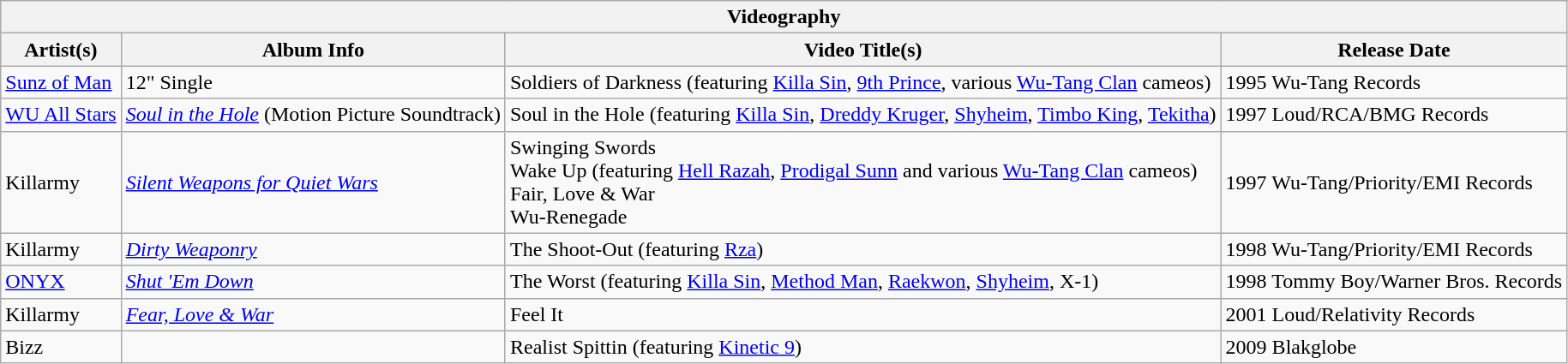<table class="wikitable">
<tr>
<th colspan=4>Videography</th>
</tr>
<tr>
<th>Artist(s)</th>
<th>Album Info</th>
<th>Video Title(s)</th>
<th>Release Date</th>
</tr>
<tr>
<td><a href='#'>Sunz of Man</a></td>
<td>12" Single</td>
<td>Soldiers of Darkness (featuring <a href='#'>Killa Sin</a>, <a href='#'>9th Prince</a>, various <a href='#'>Wu-Tang Clan</a> cameos)</td>
<td>1995 Wu-Tang Records</td>
</tr>
<tr>
<td><a href='#'>WU All Stars</a></td>
<td><em><a href='#'>Soul in the Hole</a></em> (Motion Picture Soundtrack)</td>
<td>Soul in the Hole (featuring <a href='#'>Killa Sin</a>, <a href='#'>Dreddy Kruger</a>, <a href='#'>Shyheim</a>, <a href='#'>Timbo King</a>, <a href='#'>Tekitha</a>)</td>
<td>1997 Loud/RCA/BMG Records</td>
</tr>
<tr>
<td>Killarmy</td>
<td><em><a href='#'>Silent Weapons for Quiet Wars</a></em></td>
<td>Swinging Swords<br>Wake Up (featuring <a href='#'>Hell Razah</a>, <a href='#'>Prodigal Sunn</a> and various <a href='#'>Wu-Tang Clan</a> cameos) <br>Fair, Love & War<br>Wu-Renegade</td>
<td>1997 Wu-Tang/Priority/EMI Records</td>
</tr>
<tr>
<td>Killarmy</td>
<td><em><a href='#'>Dirty Weaponry</a></em></td>
<td>The Shoot-Out (featuring <a href='#'>Rza</a>)</td>
<td>1998 Wu-Tang/Priority/EMI Records</td>
</tr>
<tr>
<td><a href='#'>ONYX</a></td>
<td><em><a href='#'>Shut 'Em Down</a></em></td>
<td>The Worst (featuring <a href='#'>Killa Sin</a>, <a href='#'>Method Man</a>, <a href='#'>Raekwon</a>, <a href='#'>Shyheim</a>, X-1)</td>
<td>1998 Tommy Boy/Warner Bros. Records</td>
</tr>
<tr>
<td>Killarmy</td>
<td><em><a href='#'>Fear, Love & War</a></em></td>
<td>Feel It</td>
<td>2001 Loud/Relativity Records</td>
</tr>
<tr>
<td>Bizz</td>
<td></td>
<td>Realist Spittin (featuring <a href='#'>Kinetic 9</a>)</td>
<td>2009 Blakglobe</td>
</tr>
</table>
